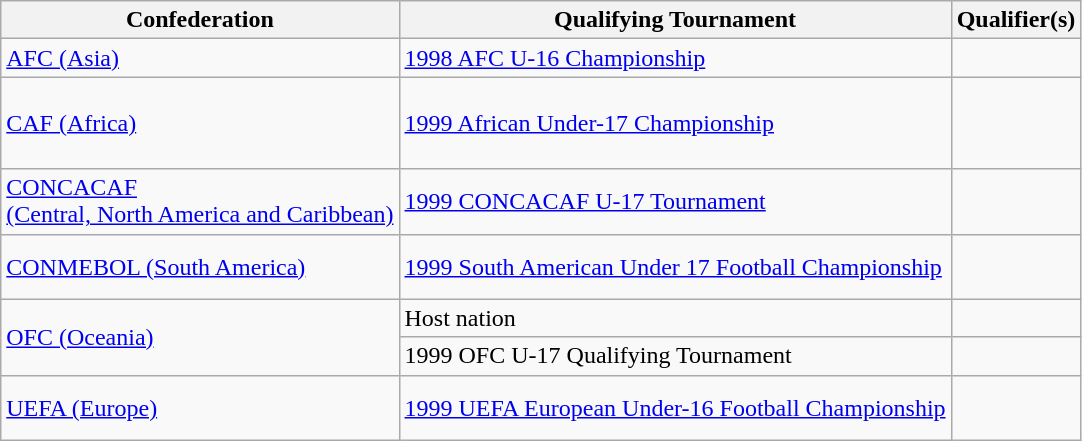<table class=wikitable>
<tr>
<th>Confederation</th>
<th>Qualifying Tournament</th>
<th>Qualifier(s)</th>
</tr>
<tr>
<td><a href='#'>AFC (Asia)</a></td>
<td><a href='#'>1998 AFC U-16 Championship</a></td>
<td> <br> </td>
</tr>
<tr>
<td><a href='#'>CAF (Africa)</a></td>
<td><a href='#'>1999 African Under-17 Championship</a></td>
<td> <br> <br> <br></td>
</tr>
<tr>
<td><a href='#'>CONCACAF <br>(Central, North America and Caribbean)</a></td>
<td><a href='#'>1999 CONCACAF U-17 Tournament</a></td>
<td>  <br>  <br></td>
</tr>
<tr>
<td><a href='#'>CONMEBOL (South America)</a></td>
<td><a href='#'>1999 South American Under 17 Football Championship</a></td>
<td> <br> <br></td>
</tr>
<tr>
<td rowspan=2><a href='#'>OFC (Oceania)</a></td>
<td>Host nation</td>
<td></td>
</tr>
<tr>
<td>1999 OFC U-17 Qualifying Tournament</td>
<td></td>
</tr>
<tr>
<td><a href='#'>UEFA (Europe)</a></td>
<td><a href='#'>1999 UEFA European Under-16 Football Championship</a></td>
<td> <br> <br></td>
</tr>
</table>
